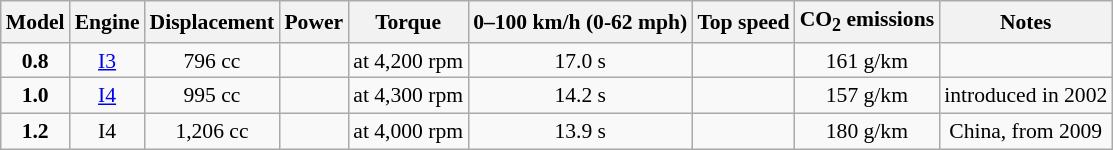<table class="wikitable" style="text-align:center; font-size:90%;">
<tr>
<th>Model</th>
<th>Engine</th>
<th>Displacement</th>
<th>Power</th>
<th>Torque</th>
<th>0–100 km/h (0-62 mph)</th>
<th>Top speed</th>
<th>CO<sub>2</sub> emissions</th>
<th>Notes</th>
</tr>
<tr>
<td><strong>0.8</strong></td>
<td><a href='#'>I3</a></td>
<td>796 cc</td>
<td></td>
<td> at 4,200 rpm</td>
<td>17.0 s</td>
<td></td>
<td>161 g/km</td>
<td></td>
</tr>
<tr>
<td><strong>1.0</strong></td>
<td><a href='#'>I4</a></td>
<td>995 cc</td>
<td></td>
<td> at 4,300 rpm</td>
<td>14.2 s</td>
<td></td>
<td>157 g/km</td>
<td>introduced in 2002</td>
</tr>
<tr>
<td><strong>1.2</strong></td>
<td>I4</td>
<td>1,206 cc</td>
<td></td>
<td> at 4,000 rpm</td>
<td>13.9 s</td>
<td></td>
<td>180 g/km</td>
<td>China, from 2009</td>
</tr>
</table>
